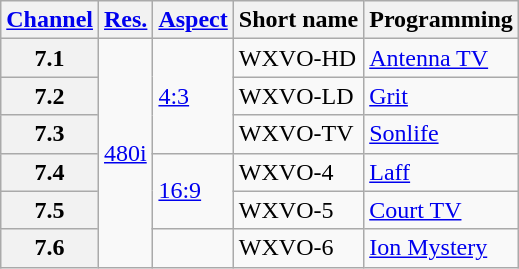<table class="wikitable">
<tr>
<th><a href='#'>Channel</a></th>
<th><a href='#'>Res.</a></th>
<th><a href='#'>Aspect</a></th>
<th>Short name</th>
<th>Programming</th>
</tr>
<tr>
<th scope = "row">7.1</th>
<td rowspan=6><a href='#'>480i</a></td>
<td rowspan=3><a href='#'>4:3</a></td>
<td>WXVO-HD</td>
<td><a href='#'>Antenna TV</a></td>
</tr>
<tr>
<th scope = "row">7.2</th>
<td>WXVO-LD</td>
<td><a href='#'>Grit</a></td>
</tr>
<tr>
<th scope = "row">7.3</th>
<td>WXVO-TV</td>
<td><a href='#'>Sonlife</a></td>
</tr>
<tr>
<th scope = "row">7.4</th>
<td rowspan=2><a href='#'>16:9</a></td>
<td>WXVO-4</td>
<td><a href='#'>Laff</a></td>
</tr>
<tr>
<th scope = "row">7.5</th>
<td>WXVO-5</td>
<td><a href='#'>Court TV</a></td>
</tr>
<tr>
<th scope = "row">7.6</th>
<td></td>
<td>WXVO-6</td>
<td><a href='#'>Ion Mystery</a></td>
</tr>
</table>
